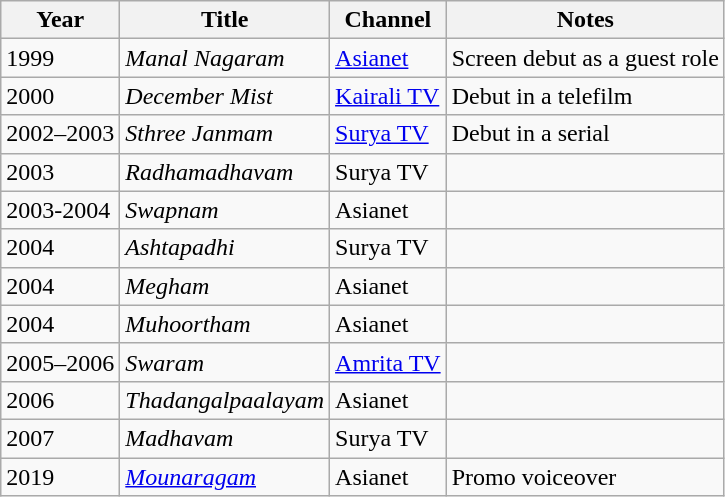<table class="wikitable sortable">
<tr>
<th scope="col">Year</th>
<th scope="col">Title</th>
<th scope="col">Channel</th>
<th scope="col" class="unsortable">Notes</th>
</tr>
<tr>
<td>1999</td>
<td><em>Manal Nagaram</em></td>
<td><a href='#'>Asianet</a></td>
<td>Screen debut as a guest role</td>
</tr>
<tr>
<td>2000</td>
<td><em>December Mist</em></td>
<td><a href='#'>Kairali TV</a></td>
<td>Debut in a telefilm</td>
</tr>
<tr>
<td>2002–2003</td>
<td><em>Sthree Janmam</em></td>
<td><a href='#'>Surya TV</a></td>
<td>Debut in a serial</td>
</tr>
<tr>
<td>2003</td>
<td><em>Radhamadhavam</em></td>
<td>Surya TV</td>
<td></td>
</tr>
<tr>
<td>2003-2004</td>
<td><em>Swapnam</em></td>
<td>Asianet</td>
<td></td>
</tr>
<tr>
<td>2004</td>
<td><em>Ashtapadhi</em></td>
<td>Surya TV</td>
<td></td>
</tr>
<tr>
<td>2004</td>
<td><em>Megham</em></td>
<td>Asianet</td>
<td></td>
</tr>
<tr>
<td>2004</td>
<td><em>Muhoortham</em></td>
<td>Asianet</td>
<td></td>
</tr>
<tr>
<td>2005–2006</td>
<td><em>Swaram</em></td>
<td><a href='#'>Amrita TV</a></td>
<td></td>
</tr>
<tr>
<td>2006</td>
<td><em>Thadangalpaalayam</em></td>
<td>Asianet</td>
<td></td>
</tr>
<tr>
<td>2007</td>
<td><em>Madhavam</em></td>
<td>Surya TV</td>
<td></td>
</tr>
<tr>
<td>2019</td>
<td><em><a href='#'>Mounaragam</a></em></td>
<td>Asianet</td>
<td>Promo voiceover</td>
</tr>
</table>
